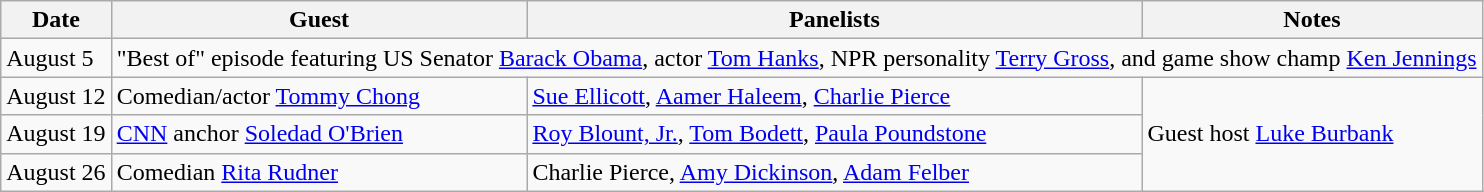<table class="wikitable">
<tr>
<th>Date</th>
<th>Guest</th>
<th>Panelists</th>
<th>Notes</th>
</tr>
<tr>
<td>August 5</td>
<td colspan=3>"Best of" episode featuring US Senator <a href='#'>Barack Obama</a>, actor <a href='#'>Tom Hanks</a>, NPR personality <a href='#'>Terry Gross</a>, and game show champ <a href='#'>Ken Jennings</a></td>
</tr>
<tr>
<td>August 12</td>
<td>Comedian/actor <a href='#'>Tommy Chong</a></td>
<td><a href='#'>Sue Ellicott</a>, <a href='#'>Aamer Haleem</a>, <a href='#'>Charlie Pierce</a></td>
<td rowspan=3>Guest host <a href='#'>Luke Burbank</a></td>
</tr>
<tr>
<td>August 19</td>
<td><a href='#'>CNN</a> anchor <a href='#'>Soledad O'Brien</a></td>
<td><a href='#'>Roy Blount, Jr.</a>, <a href='#'>Tom Bodett</a>, <a href='#'>Paula Poundstone</a></td>
</tr>
<tr>
<td>August 26</td>
<td>Comedian <a href='#'>Rita Rudner</a></td>
<td>Charlie Pierce, <a href='#'>Amy Dickinson</a>, <a href='#'>Adam Felber</a></td>
</tr>
</table>
